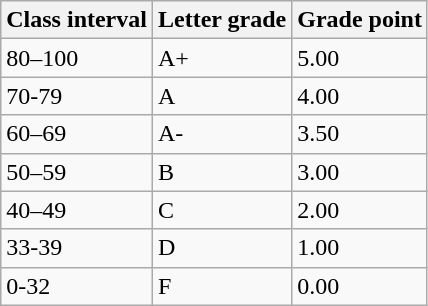<table class = "wikitable">
<tr>
<th>Class interval</th>
<th>Letter grade</th>
<th>Grade point</th>
</tr>
<tr>
<td>80–100</td>
<td>A+</td>
<td>5.00</td>
</tr>
<tr>
<td>70-79</td>
<td>A</td>
<td>4.00</td>
</tr>
<tr>
<td>60–69</td>
<td>A-</td>
<td>3.50</td>
</tr>
<tr>
<td>50–59</td>
<td>B</td>
<td>3.00</td>
</tr>
<tr>
<td>40–49</td>
<td>C</td>
<td>2.00</td>
</tr>
<tr>
<td>33-39</td>
<td>D</td>
<td>1.00</td>
</tr>
<tr>
<td>0-32</td>
<td>F</td>
<td>0.00</td>
</tr>
</table>
